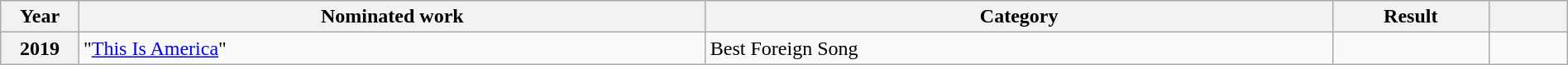<table class="wikitable plainrowheaders" style="width:100%;">
<tr>
<th scope="col" style="width:5%;">Year</th>
<th scope="col" style="width:40%;">Nominated work</th>
<th scope="col" style="width:40%;">Category</th>
<th scope="col" style="width:10%;">Result</th>
<th scope="col" style="width:5%;"></th>
</tr>
<tr>
<th scope="row" style="text-align:center;">2019</th>
<td>"<a href='#'>This Is America</a>"</td>
<td>Best Foreign Song</td>
<td></td>
<td style="text-align:center;"></td>
</tr>
</table>
